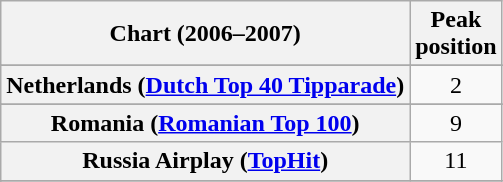<table class="wikitable sortable plainrowheaders" style="text-align:center">
<tr>
<th>Chart (2006–2007)</th>
<th>Peak<br>position</th>
</tr>
<tr>
</tr>
<tr>
</tr>
<tr>
</tr>
<tr>
</tr>
<tr>
</tr>
<tr>
</tr>
<tr>
</tr>
<tr>
</tr>
<tr>
</tr>
<tr>
<th scope="row">Netherlands (<a href='#'>Dutch Top 40 Tipparade</a>)</th>
<td>2</td>
</tr>
<tr>
</tr>
<tr>
</tr>
<tr>
<th scope="row">Romania (<a href='#'>Romanian Top 100</a>)</th>
<td>9</td>
</tr>
<tr>
<th scope="row">Russia Airplay (<a href='#'>TopHit</a>)</th>
<td>11</td>
</tr>
<tr>
</tr>
<tr>
</tr>
<tr>
</tr>
<tr>
</tr>
<tr>
</tr>
</table>
